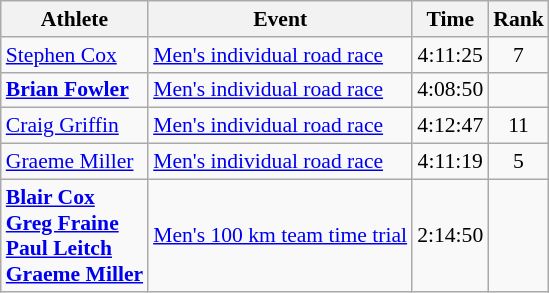<table class=wikitable style="font-size:90%;">
<tr>
<th>Athlete</th>
<th>Event</th>
<th>Time</th>
<th>Rank</th>
</tr>
<tr align=center>
<td align=left><a href='#'>Stephen Cox</a></td>
<td align=left><a href='#'>Men's individual road race</a></td>
<td>4:11:25</td>
<td>7</td>
</tr>
<tr align=center>
<td align=left><strong><a href='#'>Brian Fowler</a></strong></td>
<td align=left><a href='#'>Men's individual road race</a></td>
<td>4:08:50</td>
<td></td>
</tr>
<tr align=center>
<td align=left><a href='#'>Craig Griffin</a></td>
<td align=left><a href='#'>Men's individual road race</a></td>
<td>4:12:47</td>
<td>11</td>
</tr>
<tr align=center>
<td align=left><a href='#'>Graeme Miller</a></td>
<td align=left><a href='#'>Men's individual road race</a></td>
<td>4:11:19</td>
<td>5</td>
</tr>
<tr align=center>
<td align=left><strong><a href='#'>Blair Cox</a><br><a href='#'>Greg Fraine</a><br><a href='#'>Paul Leitch</a><br><a href='#'>Graeme Miller</a></strong></td>
<td align=left><a href='#'>Men's 100 km team time trial</a></td>
<td>2:14:50</td>
<td></td>
</tr>
</table>
